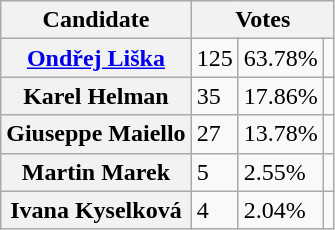<table class="wikitable">
<tr>
<th>Candidate</th>
<th colspan=3>Votes</th>
</tr>
<tr>
<th><a href='#'>Ondřej Liška</a></th>
<td>125</td>
<td>63.78%</td>
<td></td>
</tr>
<tr>
<th>Karel Helman</th>
<td>35</td>
<td>17.86%</td>
<td></td>
</tr>
<tr>
<th>Giuseppe Maiello</th>
<td>27</td>
<td>13.78%</td>
<td></td>
</tr>
<tr>
<th>Martin Marek</th>
<td>5</td>
<td>2.55%</td>
<td></td>
</tr>
<tr>
<th>Ivana Kyselková</th>
<td>4</td>
<td>2.04%</td>
<td></td>
</tr>
</table>
